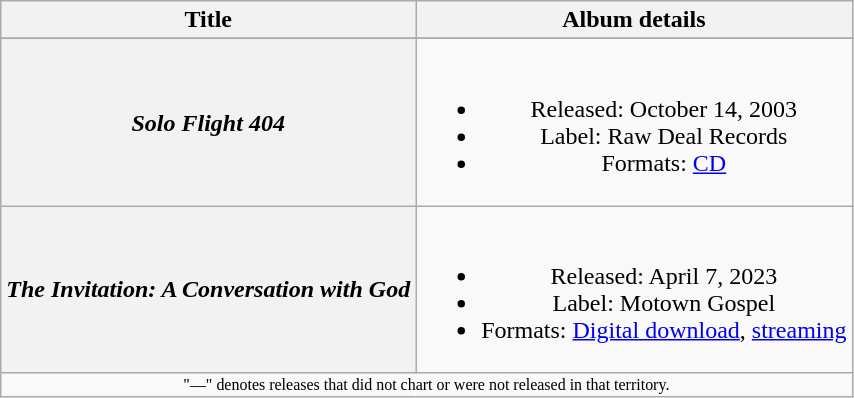<table class="wikitable plainrowheaders" style="text-align:center;">
<tr>
<th scope="col" rowspan="1">Title</th>
<th scope="col" rowspan="1">Album details</th>
</tr>
<tr>
</tr>
<tr>
<th scope="row"><em>Solo Flight 404</em></th>
<td><br><ul><li>Released: October 14, 2003</li><li>Label: Raw Deal Records</li><li>Formats: <a href='#'>CD</a></li></ul></td>
</tr>
<tr>
<th scope="row"><em>The Invitation: A Conversation with God</em></th>
<td><br><ul><li>Released: April 7, 2023</li><li>Label: Motown Gospel</li><li>Formats: <a href='#'>Digital download</a>, <a href='#'>streaming</a></li></ul></td>
</tr>
<tr>
<td colspan="2" style="font-size:8pt">"—" denotes releases that did not chart or were not released in that territory.</td>
</tr>
</table>
